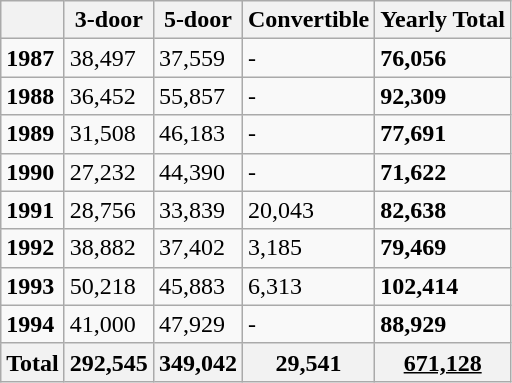<table class="wikitable">
<tr>
<th></th>
<th>3-door</th>
<th>5-door</th>
<th>Convertible</th>
<th>Yearly Total</th>
</tr>
<tr>
<td><strong>1987</strong></td>
<td>38,497</td>
<td>37,559</td>
<td>-</td>
<td><strong>76,056</strong></td>
</tr>
<tr>
<td><strong>1988</strong></td>
<td>36,452</td>
<td>55,857</td>
<td>-</td>
<td><strong>92,309</strong></td>
</tr>
<tr>
<td><strong>1989</strong></td>
<td>31,508</td>
<td>46,183</td>
<td>-</td>
<td><strong>77,691</strong></td>
</tr>
<tr>
<td><strong>1990</strong></td>
<td>27,232</td>
<td>44,390</td>
<td>-</td>
<td><strong>71,622</strong></td>
</tr>
<tr>
<td><strong>1991</strong></td>
<td>28,756</td>
<td>33,839</td>
<td>20,043</td>
<td><strong>82,638</strong></td>
</tr>
<tr>
<td><strong>1992</strong></td>
<td>38,882</td>
<td>37,402</td>
<td>3,185</td>
<td><strong>79,469</strong></td>
</tr>
<tr>
<td><strong>1993</strong></td>
<td>50,218</td>
<td>45,883</td>
<td>6,313</td>
<td><strong>102,414</strong></td>
</tr>
<tr>
<td><strong>1994</strong></td>
<td>41,000</td>
<td>47,929</td>
<td>-</td>
<td><strong>88,929</strong></td>
</tr>
<tr>
<th>Total</th>
<th>292,545</th>
<th>349,042</th>
<th>29,541</th>
<th><u>671,128</u></th>
</tr>
</table>
